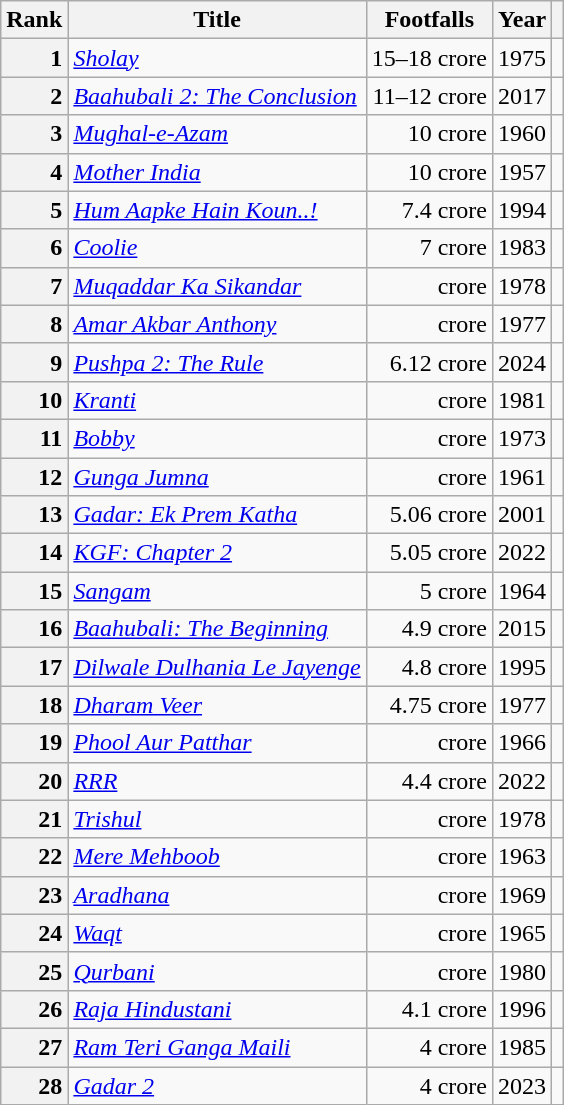<table class="wikitable sortable plainrowheaders">
<tr>
<th scope="col">Rank</th>
<th scope="col">Title</th>
<th scope="col">Footfalls</th>
<th scope="col">Year</th>
<th scope="col" class="unsortable"></th>
</tr>
<tr>
<th scope="row" style=text-align:right>1</th>
<td><em><a href='#'>Sholay</a></em></td>
<td align="right">15–18 crore</td>
<td align="center">1975</td>
<td align="center"></td>
</tr>
<tr>
<th scope="row" style=text-align:right>2</th>
<td><em><a href='#'>Baahubali 2: The Conclusion</a></em></td>
<td align="right">11–12 crore</td>
<td align="center">2017</td>
<td align="center"></td>
</tr>
<tr>
<th scope="row" style=text-align:right>3</th>
<td><em><a href='#'>Mughal-e-Azam</a></em></td>
<td align="right">10 crore</td>
<td align="center">1960</td>
<td align="center"></td>
</tr>
<tr>
<th scope="row" style=text-align:right>4</th>
<td><em><a href='#'>Mother India</a></em></td>
<td align="right">10 crore</td>
<td align="center">1957</td>
<td align="center"></td>
</tr>
<tr>
<th scope="row" style=text-align:right>5</th>
<td><em><a href='#'>Hum Aapke Hain Koun..!</a></em></td>
<td align="right">7.4 crore</td>
<td align="center">1994</td>
<td align="center"></td>
</tr>
<tr>
<th scope="row" style=text-align:right>6</th>
<td><em><a href='#'>Coolie</a></em></td>
<td align="right">7 crore</td>
<td align="center">1983</td>
<td align="center"></td>
</tr>
<tr>
<th scope="row" style=text-align:right>7</th>
<td><em><a href='#'>Muqaddar Ka Sikandar</a></em></td>
<td align="right"> crore</td>
<td align="center">1978</td>
<td align="center"></td>
</tr>
<tr>
<th scope="row" style=text-align:right>8</th>
<td><em><a href='#'>Amar Akbar Anthony</a></em></td>
<td align="right"> crore</td>
<td align="center">1977</td>
<td align="center"></td>
</tr>
<tr>
<th scope="row" style="text-align:right">9</th>
<td><em><a href='#'>Pushpa 2: The Rule</a></em></td>
<td align="right">6.12 crore</td>
<td align="center">2024</td>
<td align="center"></td>
</tr>
<tr>
<th scope="row" style=text-align:right>10</th>
<td><em><a href='#'>Kranti</a></em></td>
<td align="right"> crore</td>
<td align="center">1981</td>
<td align="center"></td>
</tr>
<tr>
<th scope="row" style=text-align:right>11</th>
<td><em><a href='#'>Bobby</a></em></td>
<td align="right"> crore</td>
<td align="center">1973</td>
<td align="center"></td>
</tr>
<tr>
<th scope="row" style=text-align:right>12</th>
<td><em><a href='#'>Gunga Jumna</a></em></td>
<td align="right"> crore</td>
<td align="center">1961</td>
<td align="center"></td>
</tr>
<tr>
<th scope="row" style="text-align:right">13</th>
<td><em><a href='#'>Gadar: Ek Prem Katha</a></em></td>
<td align="right">5.06 crore</td>
<td align="center">2001</td>
<td align="center"></td>
</tr>
<tr>
<th scope="row" style="text-align:right">14</th>
<td><em><a href='#'>KGF: Chapter 2</a></em></td>
<td align="right">5.05 crore</td>
<td align="center">2022</td>
<td align="center"></td>
</tr>
<tr>
<th scope="row" style=text-align:right>15</th>
<td><em><a href='#'>Sangam</a></em></td>
<td align="right">5 crore</td>
<td align="center">1964</td>
<td align="center"></td>
</tr>
<tr>
<th scope="row" style=text-align:right>16</th>
<td><em><a href='#'>Baahubali: The Beginning</a></em></td>
<td align="right">4.9 crore</td>
<td align="center">2015</td>
<td align="center"></td>
</tr>
<tr>
<th scope="row" style=text-align:right>17</th>
<td><em><a href='#'>Dilwale Dulhania Le Jayenge</a></em></td>
<td align="right">4.8 crore</td>
<td align="center">1995</td>
<td align="center"></td>
</tr>
<tr>
<th scope="row" style=text-align:right>18</th>
<td><a href='#'><em>Dharam Veer</em></a></td>
<td align="right">4.75 crore</td>
<td align="center">1977</td>
<td align="center"></td>
</tr>
<tr>
<th scope="row" style=text-align:right>19</th>
<td><em><a href='#'>Phool Aur Patthar</a></em></td>
<td align="right"> crore</td>
<td align="center">1966</td>
<td align="center"></td>
</tr>
<tr>
<th scope="row" style=text-align:right>20</th>
<td><em><a href='#'>RRR</a></em></td>
<td align="right">4.4 crore</td>
<td align="center">2022</td>
<td align="center"></td>
</tr>
<tr>
<th scope="row" style=text-align:right>21</th>
<td><em><a href='#'>Trishul</a></em></td>
<td align="right"> crore</td>
<td align="center">1978</td>
<td align="center"></td>
</tr>
<tr>
<th scope="row" style=text-align:right>22</th>
<td><em><a href='#'>Mere Mehboob</a></em></td>
<td align="right"> crore</td>
<td align="center">1963</td>
<td align="center"></td>
</tr>
<tr>
<th scope="row" style=text-align:right>23</th>
<td><em><a href='#'>Aradhana</a></em></td>
<td align="right"> crore</td>
<td align="center">1969</td>
<td align="center"></td>
</tr>
<tr>
<th scope="row" style=text-align:right>24</th>
<td><em><a href='#'>Waqt</a></em></td>
<td align="right"> crore</td>
<td align="center">1965</td>
<td align="center"></td>
</tr>
<tr>
<th scope="row" style=text-align:right>25</th>
<td><em><a href='#'>Qurbani</a></em></td>
<td align="right"> crore</td>
<td align="center">1980</td>
<td align="center"></td>
</tr>
<tr>
<th scope="row" style=text-align:right>26</th>
<td><em><a href='#'>Raja Hindustani</a></em></td>
<td align="right">4.1 crore</td>
<td align="center">1996</td>
<td align="center"></td>
</tr>
<tr>
<th scope="row" style=text-align:right>27</th>
<td><em><a href='#'>Ram Teri Ganga Maili</a></em></td>
<td align="right">4 crore</td>
<td align="center">1985</td>
<td align="center"></td>
</tr>
<tr>
<th scope="row" style=text-align:right>28</th>
<td><em><a href='#'>Gadar 2</a></em></td>
<td align="right">4 crore</td>
<td align="center">2023</td>
<td align="center"></td>
</tr>
</table>
